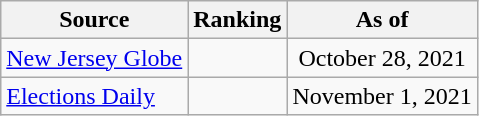<table class="wikitable" style="text-align:center">
<tr>
<th>Source</th>
<th>Ranking</th>
<th>As of</th>
</tr>
<tr>
<td align=left><a href='#'>New Jersey Globe</a></td>
<td></td>
<td>October 28, 2021</td>
</tr>
<tr>
<td align=left><a href='#'>Elections Daily</a></td>
<td></td>
<td>November 1, 2021</td>
</tr>
</table>
